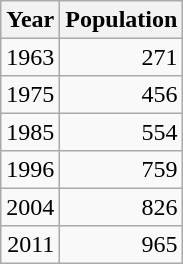<table class="wikitable" style="line-height:1.1em;">
<tr>
<th>Year</th>
<th>Population</th>
</tr>
<tr align="right">
<td>1963</td>
<td>271</td>
</tr>
<tr align="right">
<td>1975</td>
<td>456</td>
</tr>
<tr align="right">
<td>1985</td>
<td>554</td>
</tr>
<tr align="right">
<td>1996</td>
<td>759</td>
</tr>
<tr align="right">
<td>2004</td>
<td>826</td>
</tr>
<tr align="right">
<td>2011</td>
<td>965</td>
</tr>
</table>
